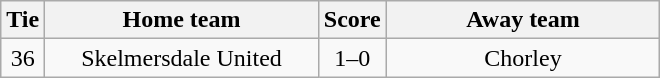<table class="wikitable" style="text-align:center;">
<tr>
<th width=20>Tie</th>
<th width=175>Home team</th>
<th width=20>Score</th>
<th width=175>Away team</th>
</tr>
<tr>
<td>36</td>
<td>Skelmersdale United</td>
<td>1–0</td>
<td>Chorley</td>
</tr>
</table>
